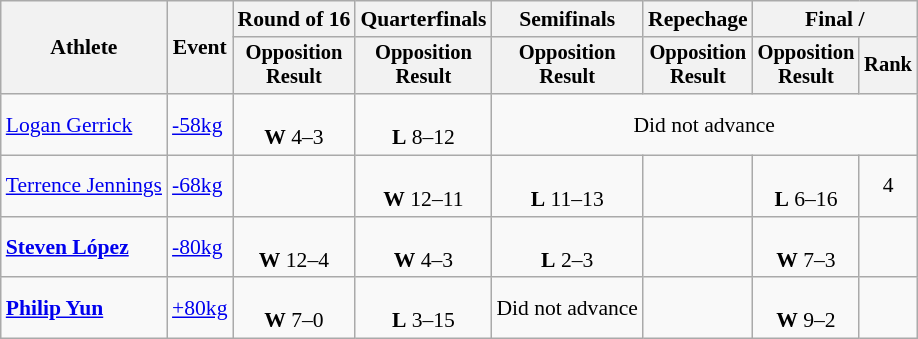<table class=wikitable style="font-size:90%">
<tr>
<th rowspan=2>Athlete</th>
<th rowspan=2>Event</th>
<th>Round of 16</th>
<th>Quarterfinals</th>
<th>Semifinals</th>
<th>Repechage</th>
<th colspan=2>Final / </th>
</tr>
<tr style="font-size:95%">
<th>Opposition<br>Result</th>
<th>Opposition<br>Result</th>
<th>Opposition<br>Result</th>
<th>Opposition<br>Result</th>
<th>Opposition<br>Result</th>
<th>Rank</th>
</tr>
<tr align=center>
<td align=left><a href='#'>Logan Gerrick</a></td>
<td align=left><a href='#'>-58kg</a></td>
<td><br><strong>W</strong> 4–3</td>
<td><br><strong>L</strong> 8–12</td>
<td colspan=4>Did not advance</td>
</tr>
<tr align=center>
<td align=left><a href='#'>Terrence Jennings</a></td>
<td align=left><a href='#'>-68kg</a></td>
<td></td>
<td><br><strong>W</strong> 12–11</td>
<td><br><strong>L</strong> 11–13</td>
<td></td>
<td><br><strong>L</strong> 6–16</td>
<td>4</td>
</tr>
<tr align=center>
<td align=left><strong><a href='#'>Steven López</a></strong></td>
<td align=left><a href='#'>-80kg</a></td>
<td><br><strong>W</strong> 12–4</td>
<td><br><strong>W</strong> 4–3</td>
<td><br><strong>L</strong> 2–3</td>
<td></td>
<td><br><strong>W</strong> 7–3</td>
<td></td>
</tr>
<tr align=center>
<td align=left><strong><a href='#'>Philip Yun</a></strong></td>
<td align=left><a href='#'>+80kg</a></td>
<td><br><strong>W</strong> 7–0</td>
<td><br><strong>L</strong> 3–15</td>
<td>Did not advance</td>
<td></td>
<td><br><strong>W</strong> 9–2</td>
<td></td>
</tr>
</table>
